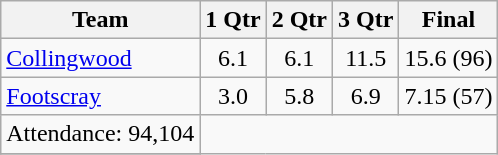<table class="wikitable">
<tr>
<th>Team</th>
<th>1 Qtr</th>
<th>2 Qtr</th>
<th>3 Qtr</th>
<th>Final</th>
</tr>
<tr>
<td><a href='#'>Collingwood</a></td>
<td align=center>6.1</td>
<td align=center>6.1</td>
<td align=center>11.5</td>
<td align=center>15.6 (96)</td>
</tr>
<tr>
<td><a href='#'>Footscray</a></td>
<td align=center>3.0</td>
<td align=center>5.8</td>
<td align=center>6.9</td>
<td align=center>7.15 (57)</td>
</tr>
<tr>
<td align=center>Attendance: 94,104</td>
</tr>
<tr>
</tr>
</table>
